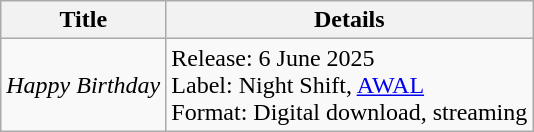<table class="wikitable">
<tr>
<th>Title</th>
<th>Details</th>
</tr>
<tr>
<td><em>Happy Birthday</em></td>
<td>Release: 6 June 2025<br>Label: Night Shift, <a href='#'>AWAL</a><br>Format: Digital download, streaming</td>
</tr>
</table>
